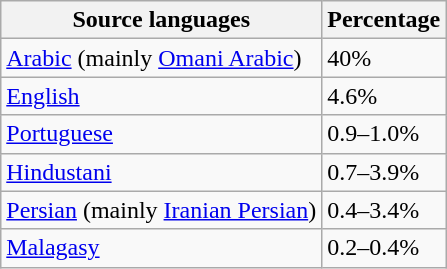<table class="wikitable">
<tr>
<th>Source languages</th>
<th>Percentage</th>
</tr>
<tr>
<td><a href='#'>Arabic</a> (mainly <a href='#'>Omani Arabic</a>)</td>
<td>40%</td>
</tr>
<tr>
<td><a href='#'>English</a></td>
<td>4.6%</td>
</tr>
<tr>
<td><a href='#'>Portuguese</a></td>
<td>0.9–1.0%</td>
</tr>
<tr>
<td><a href='#'>Hindustani</a></td>
<td>0.7–3.9%</td>
</tr>
<tr>
<td><a href='#'>Persian</a> (mainly <a href='#'>Iranian Persian</a>)</td>
<td>0.4–3.4%</td>
</tr>
<tr>
<td><a href='#'>Malagasy</a></td>
<td>0.2–0.4%</td>
</tr>
</table>
